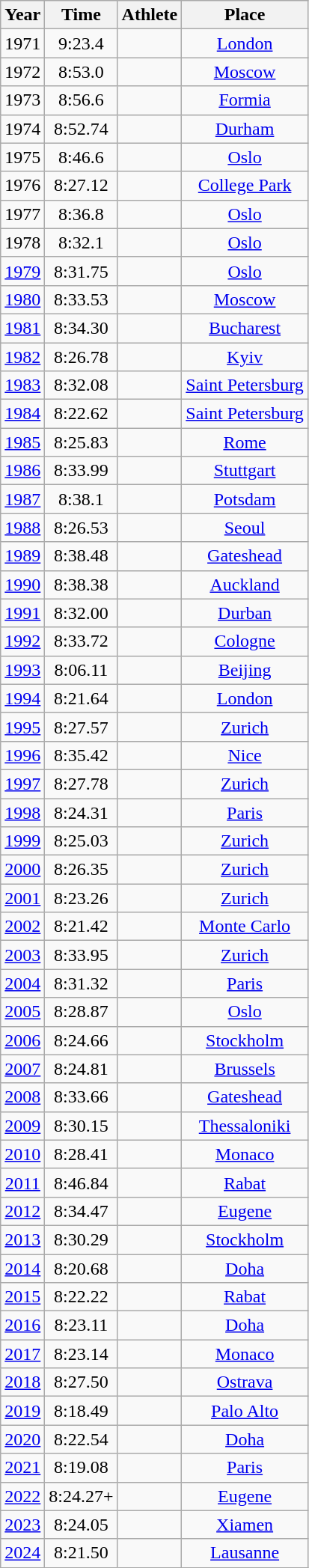<table class="wikitable sortable" style="text-align:center">
<tr>
<th>Year</th>
<th>Time</th>
<th>Athlete</th>
<th>Place</th>
</tr>
<tr>
<td>1971</td>
<td>9:23.4</td>
<td align=left></td>
<td><a href='#'>London</a></td>
</tr>
<tr>
<td>1972</td>
<td>8:53.0</td>
<td align=left></td>
<td><a href='#'>Moscow</a></td>
</tr>
<tr>
<td>1973</td>
<td>8:56.6</td>
<td align=left></td>
<td><a href='#'>Formia</a></td>
</tr>
<tr>
<td>1974</td>
<td>8:52.74</td>
<td align=left></td>
<td><a href='#'>Durham</a></td>
</tr>
<tr>
<td>1975</td>
<td>8:46.6</td>
<td align=left></td>
<td><a href='#'>Oslo</a></td>
</tr>
<tr>
<td>1976</td>
<td>8:27.12</td>
<td align=left></td>
<td><a href='#'>College Park</a></td>
</tr>
<tr>
<td>1977</td>
<td>8:36.8</td>
<td align=left></td>
<td><a href='#'>Oslo</a></td>
</tr>
<tr>
<td>1978</td>
<td>8:32.1</td>
<td align=left></td>
<td><a href='#'>Oslo</a></td>
</tr>
<tr>
<td><a href='#'>1979</a></td>
<td>8:31.75</td>
<td align=left></td>
<td><a href='#'>Oslo</a></td>
</tr>
<tr>
<td><a href='#'>1980</a></td>
<td>8:33.53</td>
<td align=left></td>
<td><a href='#'>Moscow</a></td>
</tr>
<tr>
<td><a href='#'>1981</a></td>
<td>8:34.30</td>
<td align=left></td>
<td><a href='#'>Bucharest</a></td>
</tr>
<tr>
<td><a href='#'>1982</a></td>
<td>8:26.78</td>
<td align=left></td>
<td><a href='#'>Kyiv</a></td>
</tr>
<tr>
<td><a href='#'>1983</a></td>
<td>8:32.08</td>
<td align=left></td>
<td><a href='#'>Saint Petersburg</a></td>
</tr>
<tr>
<td><a href='#'>1984</a></td>
<td>8:22.62</td>
<td align=left></td>
<td><a href='#'>Saint Petersburg</a></td>
</tr>
<tr>
<td><a href='#'>1985</a></td>
<td>8:25.83</td>
<td align=left></td>
<td><a href='#'>Rome</a></td>
</tr>
<tr>
<td><a href='#'>1986</a></td>
<td>8:33.99</td>
<td align=left></td>
<td><a href='#'>Stuttgart</a></td>
</tr>
<tr>
<td><a href='#'>1987</a></td>
<td>8:38.1</td>
<td align=left></td>
<td><a href='#'>Potsdam</a></td>
</tr>
<tr>
<td><a href='#'>1988</a></td>
<td>8:26.53</td>
<td align=left></td>
<td><a href='#'>Seoul</a></td>
</tr>
<tr>
<td><a href='#'>1989</a></td>
<td>8:38.48</td>
<td align=left></td>
<td><a href='#'>Gateshead</a></td>
</tr>
<tr>
<td><a href='#'>1990</a></td>
<td>8:38.38</td>
<td align=left></td>
<td><a href='#'>Auckland</a></td>
</tr>
<tr>
<td><a href='#'>1991</a></td>
<td>8:32.00</td>
<td align=left></td>
<td><a href='#'>Durban</a></td>
</tr>
<tr>
<td><a href='#'>1992</a></td>
<td>8:33.72</td>
<td align=left></td>
<td><a href='#'>Cologne</a></td>
</tr>
<tr>
<td><a href='#'>1993</a></td>
<td>8:06.11</td>
<td align=left></td>
<td><a href='#'>Beijing</a></td>
</tr>
<tr>
<td><a href='#'>1994</a></td>
<td>8:21.64</td>
<td align=left></td>
<td><a href='#'>London</a></td>
</tr>
<tr>
<td><a href='#'>1995</a></td>
<td>8:27.57</td>
<td align=left></td>
<td><a href='#'>Zurich</a></td>
</tr>
<tr>
<td><a href='#'>1996</a></td>
<td>8:35.42</td>
<td align=left></td>
<td><a href='#'>Nice</a></td>
</tr>
<tr>
<td><a href='#'>1997</a></td>
<td>8:27.78</td>
<td align=left></td>
<td><a href='#'>Zurich</a></td>
</tr>
<tr>
<td><a href='#'>1998</a></td>
<td>8:24.31</td>
<td align=left></td>
<td><a href='#'>Paris</a></td>
</tr>
<tr>
<td><a href='#'>1999</a></td>
<td>8:25.03</td>
<td align=left></td>
<td><a href='#'>Zurich</a></td>
</tr>
<tr>
<td><a href='#'>2000</a></td>
<td>8:26.35</td>
<td align=left></td>
<td><a href='#'>Zurich</a></td>
</tr>
<tr>
<td><a href='#'>2001</a></td>
<td>8:23.26</td>
<td align=left></td>
<td><a href='#'>Zurich</a></td>
</tr>
<tr>
<td><a href='#'>2002</a></td>
<td>8:21.42</td>
<td align=left></td>
<td><a href='#'>Monte Carlo</a></td>
</tr>
<tr>
<td><a href='#'>2003</a></td>
<td>8:33.95</td>
<td align=left></td>
<td><a href='#'>Zurich</a></td>
</tr>
<tr>
<td><a href='#'>2004</a></td>
<td>8:31.32</td>
<td align=left></td>
<td><a href='#'>Paris</a></td>
</tr>
<tr>
<td><a href='#'>2005</a></td>
<td>8:28.87</td>
<td align=left></td>
<td><a href='#'>Oslo</a></td>
</tr>
<tr>
<td><a href='#'>2006</a></td>
<td>8:24.66</td>
<td align=left></td>
<td><a href='#'>Stockholm</a></td>
</tr>
<tr>
<td><a href='#'>2007</a></td>
<td>8:24.81</td>
<td align=left></td>
<td><a href='#'>Brussels</a></td>
</tr>
<tr>
<td><a href='#'>2008</a></td>
<td>8:33.66</td>
<td align=left></td>
<td><a href='#'>Gateshead</a></td>
</tr>
<tr>
<td><a href='#'>2009</a></td>
<td>8:30.15</td>
<td align=left></td>
<td><a href='#'>Thessaloniki</a></td>
</tr>
<tr>
<td><a href='#'>2010</a></td>
<td>8:28.41</td>
<td align=left></td>
<td><a href='#'>Monaco</a></td>
</tr>
<tr>
<td><a href='#'>2011</a></td>
<td>8:46.84</td>
<td align=left></td>
<td><a href='#'>Rabat</a></td>
</tr>
<tr>
<td><a href='#'>2012</a></td>
<td>8:34.47</td>
<td align=left></td>
<td><a href='#'>Eugene</a></td>
</tr>
<tr>
<td><a href='#'>2013</a></td>
<td>8:30.29</td>
<td align=left></td>
<td><a href='#'>Stockholm</a></td>
</tr>
<tr>
<td><a href='#'>2014</a></td>
<td>8:20.68</td>
<td align=left></td>
<td><a href='#'>Doha</a></td>
</tr>
<tr>
<td><a href='#'>2015</a></td>
<td>8:22.22</td>
<td align=left></td>
<td><a href='#'>Rabat</a></td>
</tr>
<tr>
<td><a href='#'>2016</a></td>
<td>8:23.11</td>
<td align=left></td>
<td><a href='#'>Doha</a></td>
</tr>
<tr>
<td><a href='#'>2017</a></td>
<td>8:23.14</td>
<td align=left></td>
<td><a href='#'>Monaco</a></td>
</tr>
<tr>
<td><a href='#'>2018</a></td>
<td>8:27.50</td>
<td align=left></td>
<td><a href='#'>Ostrava</a></td>
</tr>
<tr>
<td><a href='#'>2019</a></td>
<td>8:18.49</td>
<td align=left></td>
<td><a href='#'>Palo Alto</a></td>
</tr>
<tr>
<td><a href='#'>2020</a></td>
<td>8:22.54</td>
<td align=left></td>
<td><a href='#'>Doha</a></td>
</tr>
<tr>
<td><a href='#'>2021</a></td>
<td>8:19.08</td>
<td align=left></td>
<td><a href='#'>Paris</a></td>
</tr>
<tr>
<td><a href='#'>2022</a></td>
<td>8:24.27+</td>
<td align=left></td>
<td><a href='#'>Eugene</a></td>
</tr>
<tr>
<td><a href='#'>2023</a></td>
<td>8:24.05</td>
<td align=left></td>
<td><a href='#'>Xiamen</a></td>
</tr>
<tr>
<td><a href='#'>2024</a></td>
<td>8:21.50</td>
<td align=left></td>
<td><a href='#'>Lausanne</a></td>
</tr>
</table>
